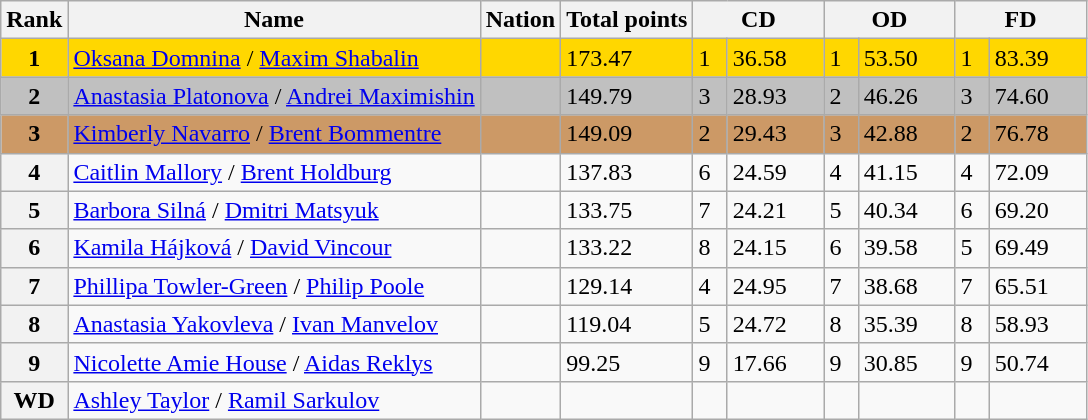<table class="wikitable">
<tr>
<th>Rank</th>
<th>Name</th>
<th>Nation</th>
<th>Total points</th>
<th colspan="2" width="80px">CD</th>
<th colspan="2" width="80px">OD</th>
<th colspan="2" width="80px">FD</th>
</tr>
<tr bgcolor="gold">
<td align="center"><strong>1</strong></td>
<td><a href='#'>Oksana Domnina</a> / <a href='#'>Maxim Shabalin</a></td>
<td></td>
<td>173.47</td>
<td>1</td>
<td>36.58</td>
<td>1</td>
<td>53.50</td>
<td>1</td>
<td>83.39</td>
</tr>
<tr bgcolor="silver">
<td align="center"><strong>2</strong></td>
<td><a href='#'>Anastasia Platonova</a> / <a href='#'>Andrei Maximishin</a></td>
<td></td>
<td>149.79</td>
<td>3</td>
<td>28.93</td>
<td>2</td>
<td>46.26</td>
<td>3</td>
<td>74.60</td>
</tr>
<tr bgcolor="cc9966">
<td align="center"><strong>3</strong></td>
<td><a href='#'>Kimberly Navarro</a> / <a href='#'>Brent Bommentre</a></td>
<td></td>
<td>149.09</td>
<td>2</td>
<td>29.43</td>
<td>3</td>
<td>42.88</td>
<td>2</td>
<td>76.78</td>
</tr>
<tr>
<th>4</th>
<td><a href='#'>Caitlin Mallory</a> / <a href='#'>Brent Holdburg</a></td>
<td></td>
<td>137.83</td>
<td>6</td>
<td>24.59</td>
<td>4</td>
<td>41.15</td>
<td>4</td>
<td>72.09</td>
</tr>
<tr>
<th>5</th>
<td><a href='#'>Barbora Silná</a> / <a href='#'>Dmitri Matsyuk</a></td>
<td></td>
<td>133.75</td>
<td>7</td>
<td>24.21</td>
<td>5</td>
<td>40.34</td>
<td>6</td>
<td>69.20</td>
</tr>
<tr>
<th>6</th>
<td><a href='#'>Kamila Hájková</a> / <a href='#'>David Vincour</a></td>
<td></td>
<td>133.22</td>
<td>8</td>
<td>24.15</td>
<td>6</td>
<td>39.58</td>
<td>5</td>
<td>69.49</td>
</tr>
<tr>
<th>7</th>
<td><a href='#'>Phillipa Towler-Green</a> / <a href='#'>Philip Poole</a></td>
<td></td>
<td>129.14</td>
<td>4</td>
<td>24.95</td>
<td>7</td>
<td>38.68</td>
<td>7</td>
<td>65.51</td>
</tr>
<tr>
<th>8</th>
<td><a href='#'>Anastasia Yakovleva</a> / <a href='#'>Ivan Manvelov</a></td>
<td></td>
<td>119.04</td>
<td>5</td>
<td>24.72</td>
<td>8</td>
<td>35.39</td>
<td>8</td>
<td>58.93</td>
</tr>
<tr>
<th>9</th>
<td><a href='#'>Nicolette Amie House</a> / <a href='#'>Aidas Reklys</a></td>
<td></td>
<td>99.25</td>
<td>9</td>
<td>17.66</td>
<td>9</td>
<td>30.85</td>
<td>9</td>
<td>50.74</td>
</tr>
<tr>
<th>WD</th>
<td><a href='#'>Ashley Taylor</a> / <a href='#'>Ramil Sarkulov</a></td>
<td></td>
<td></td>
<td></td>
<td></td>
<td></td>
<td></td>
<td></td>
<td></td>
</tr>
</table>
